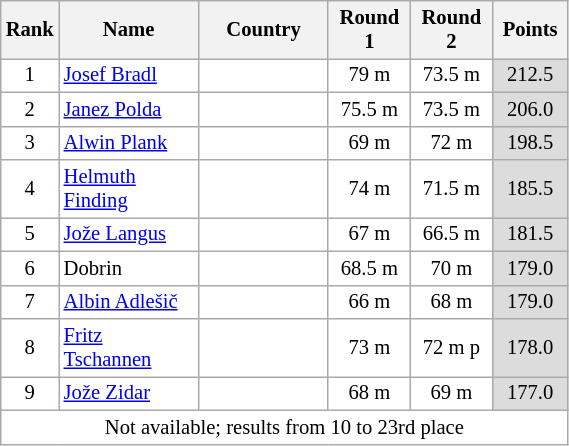<table class="wikitable sortable" style="background:#fff; font-size:86%; width:30%; line-height:16px; border:grey solid 1px; border-collapse:collapse;">
<tr>
<th width="30">Rank</th>
<th width="110">Name</th>
<th width="105">Country</th>
<th width="55">Round 1</th>
<th width="55">Round 2</th>
<th width="50">Points</th>
</tr>
<tr>
<td align=center>1</td>
<td><a href='#'>Josef Bradl</a></td>
<td></td>
<td align=center>79 m</td>
<td align=center>73.5 m</td>
<td align=center bgcolor=#DCDCDC>212.5</td>
</tr>
<tr>
<td align=center>2</td>
<td><a href='#'>Janez Polda</a></td>
<td></td>
<td align=center>75.5 m</td>
<td align=center>73.5 m</td>
<td align=center bgcolor=#DCDCDC>206.0</td>
</tr>
<tr>
<td align=center>3</td>
<td><a href='#'>Alwin Plank</a></td>
<td></td>
<td align=center>69 m</td>
<td align=center>72 m</td>
<td align=center bgcolor=#DCDCDC>198.5</td>
</tr>
<tr>
<td align=center>4</td>
<td><a href='#'>Helmuth Finding</a></td>
<td></td>
<td align=center>74 m</td>
<td align=center>71.5 m</td>
<td align=center bgcolor=#DCDCDC>185.5</td>
</tr>
<tr>
<td align=center>5</td>
<td><a href='#'>Jože Langus</a></td>
<td></td>
<td align=center>67 m</td>
<td align=center>66.5 m</td>
<td align=center bgcolor=#DCDCDC>181.5</td>
</tr>
<tr>
<td align=center>6</td>
<td>Dobrin</td>
<td></td>
<td align=center>68.5 m</td>
<td align=center>70 m</td>
<td align=center bgcolor=#DCDCDC>179.0</td>
</tr>
<tr>
<td align=center>7</td>
<td><a href='#'>Albin Adlešič</a></td>
<td></td>
<td align=center>66 m</td>
<td align=center>68 m</td>
<td align=center bgcolor=#DCDCDC>179.0</td>
</tr>
<tr>
<td align=center>8</td>
<td><a href='#'>Fritz Tschannen</a></td>
<td></td>
<td align=center>73 m</td>
<td align=center>72 m p</td>
<td align=center bgcolor=#DCDCDC>178.0</td>
</tr>
<tr>
<td align=center>9</td>
<td><a href='#'>Jože Zidar</a></td>
<td></td>
<td align=center>68 m</td>
<td align=center>69 m</td>
<td align=center bgcolor=#DCDCDC>177.0</td>
</tr>
<tr>
<td colspan=6 align=center>Not available; results from 10 to 23rd place</td>
</tr>
</table>
